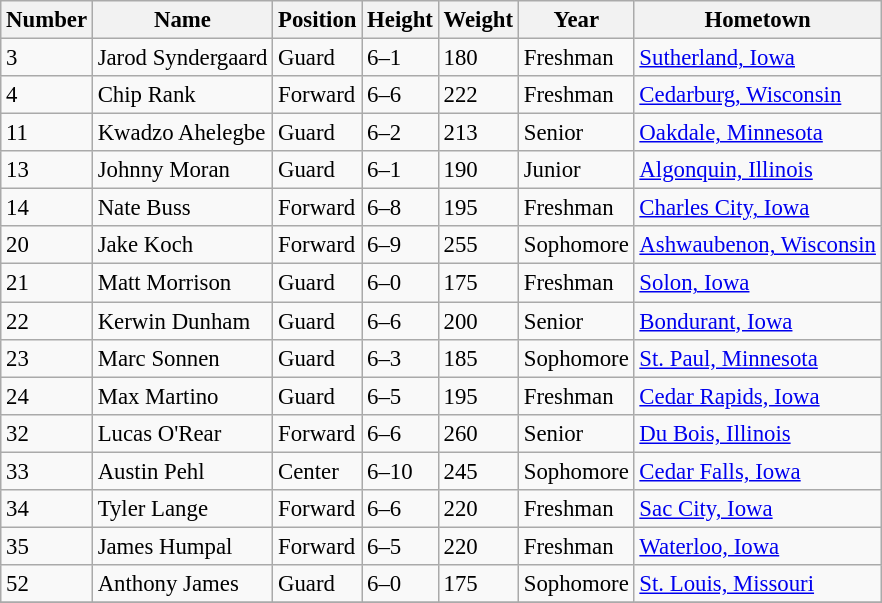<table class="wikitable" style="font-size: 95%;">
<tr>
<th>Number</th>
<th>Name</th>
<th>Position</th>
<th>Height</th>
<th>Weight</th>
<th>Year</th>
<th>Hometown</th>
</tr>
<tr>
<td>3</td>
<td>Jarod Syndergaard</td>
<td>Guard</td>
<td>6–1</td>
<td>180</td>
<td>Freshman</td>
<td><a href='#'>Sutherland, Iowa</a></td>
</tr>
<tr>
<td>4</td>
<td>Chip Rank</td>
<td>Forward</td>
<td>6–6</td>
<td>222</td>
<td>Freshman</td>
<td><a href='#'>Cedarburg, Wisconsin</a></td>
</tr>
<tr>
<td>11</td>
<td>Kwadzo Ahelegbe</td>
<td>Guard</td>
<td>6–2</td>
<td>213</td>
<td>Senior</td>
<td><a href='#'>Oakdale, Minnesota</a></td>
</tr>
<tr>
<td>13</td>
<td>Johnny Moran</td>
<td>Guard</td>
<td>6–1</td>
<td>190</td>
<td>Junior</td>
<td><a href='#'>Algonquin, Illinois</a></td>
</tr>
<tr>
<td>14</td>
<td>Nate Buss</td>
<td>Forward</td>
<td>6–8</td>
<td>195</td>
<td>Freshman</td>
<td><a href='#'>Charles City, Iowa</a></td>
</tr>
<tr>
<td>20</td>
<td>Jake Koch</td>
<td>Forward</td>
<td>6–9</td>
<td>255</td>
<td>Sophomore</td>
<td><a href='#'>Ashwaubenon, Wisconsin</a></td>
</tr>
<tr>
<td>21</td>
<td>Matt Morrison</td>
<td>Guard</td>
<td>6–0</td>
<td>175</td>
<td>Freshman</td>
<td><a href='#'>Solon, Iowa</a></td>
</tr>
<tr>
<td>22</td>
<td>Kerwin Dunham</td>
<td>Guard</td>
<td>6–6</td>
<td>200</td>
<td>Senior</td>
<td><a href='#'>Bondurant, Iowa</a></td>
</tr>
<tr>
<td>23</td>
<td>Marc Sonnen</td>
<td>Guard</td>
<td>6–3</td>
<td>185</td>
<td>Sophomore</td>
<td><a href='#'>St. Paul, Minnesota</a></td>
</tr>
<tr>
<td>24</td>
<td>Max Martino</td>
<td>Guard</td>
<td>6–5</td>
<td>195</td>
<td>Freshman</td>
<td><a href='#'>Cedar Rapids, Iowa</a></td>
</tr>
<tr>
<td>32</td>
<td>Lucas O'Rear</td>
<td>Forward</td>
<td>6–6</td>
<td>260</td>
<td>Senior</td>
<td><a href='#'>Du Bois, Illinois</a></td>
</tr>
<tr>
<td>33</td>
<td>Austin Pehl</td>
<td>Center</td>
<td>6–10</td>
<td>245</td>
<td>Sophomore</td>
<td><a href='#'>Cedar Falls, Iowa</a></td>
</tr>
<tr>
<td>34</td>
<td>Tyler Lange</td>
<td>Forward</td>
<td>6–6</td>
<td>220</td>
<td>Freshman</td>
<td><a href='#'>Sac City, Iowa</a></td>
</tr>
<tr>
<td>35</td>
<td>James Humpal</td>
<td>Forward</td>
<td>6–5</td>
<td>220</td>
<td>Freshman</td>
<td><a href='#'>Waterloo, Iowa</a></td>
</tr>
<tr>
<td>52</td>
<td>Anthony James</td>
<td>Guard</td>
<td>6–0</td>
<td>175</td>
<td>Sophomore</td>
<td><a href='#'>St. Louis, Missouri</a></td>
</tr>
<tr>
</tr>
</table>
